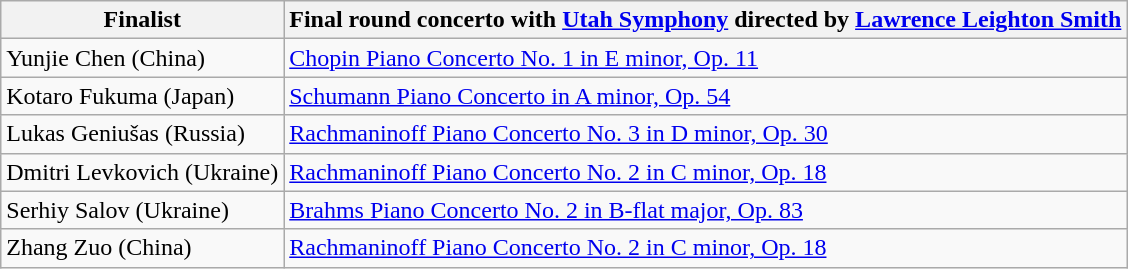<table class="wikitable">
<tr>
<th>Finalist</th>
<th>Final round concerto with <a href='#'>Utah Symphony</a> directed by <a href='#'>Lawrence Leighton Smith</a></th>
</tr>
<tr>
<td>Yunjie Chen (China)</td>
<td><a href='#'>Chopin Piano Concerto No. 1 in E minor, Op. 11</a></td>
</tr>
<tr>
<td>Kotaro Fukuma  (Japan)</td>
<td><a href='#'>Schumann Piano Concerto in A minor, Op. 54</a></td>
</tr>
<tr>
<td>Lukas Geniušas (Russia)</td>
<td><a href='#'>Rachmaninoff Piano Concerto No. 3 in D minor, Op. 30</a></td>
</tr>
<tr>
<td>Dmitri Levkovich (Ukraine)</td>
<td><a href='#'>Rachmaninoff Piano Concerto No. 2 in C minor, Op. 18</a></td>
</tr>
<tr>
<td>Serhiy Salov (Ukraine)</td>
<td><a href='#'>Brahms Piano Concerto No. 2 in B-flat major, Op. 83</a></td>
</tr>
<tr>
<td>Zhang Zuo (China)</td>
<td><a href='#'>Rachmaninoff Piano Concerto No. 2 in C minor, Op. 18</a></td>
</tr>
</table>
